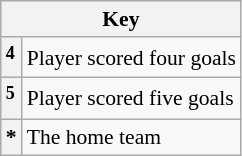<table class="wikitable plainrowheaders" style="font-size:90%">
<tr>
<th colspan="2" scope="col">Key</th>
</tr>
<tr>
<th style="text-align:left" scope="row"><sup>4</sup></th>
<td style="text-align:left">Player scored four goals</td>
</tr>
<tr>
<th style="text-align:left" scope="row"><sup>5</sup></th>
<td style="text-align:left">Player scored five goals</td>
</tr>
<tr>
<th style="text-align:left" scope="row">*</th>
<td style="text-align:left">The home team</td>
</tr>
</table>
